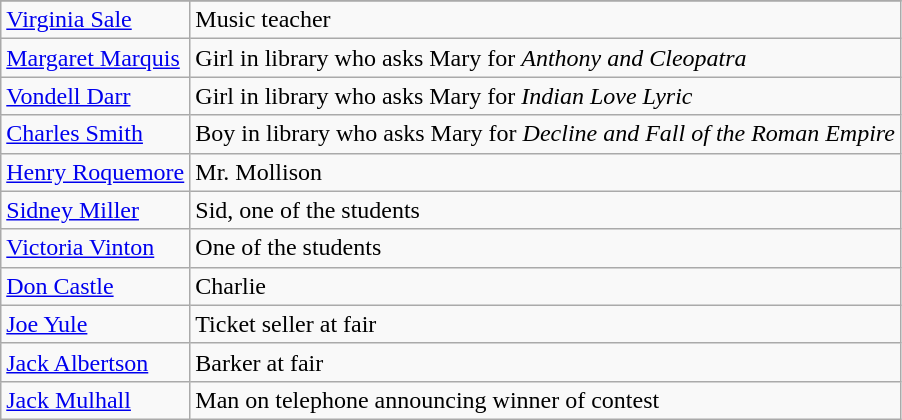<table class=wikitable>
<tr>
</tr>
<tr>
<td><a href='#'>Virginia Sale</a></td>
<td>Music teacher</td>
</tr>
<tr>
<td><a href='#'>Margaret Marquis</a></td>
<td>Girl in library who asks Mary for <em>Anthony and Cleopatra</em></td>
</tr>
<tr>
<td><a href='#'>Vondell Darr</a></td>
<td>Girl in library who asks Mary for <em>Indian Love Lyric</em></td>
</tr>
<tr>
<td><a href='#'>Charles Smith</a></td>
<td>Boy in library who asks Mary for <em>Decline and Fall of the Roman Empire</em></td>
</tr>
<tr>
<td><a href='#'>Henry Roquemore</a></td>
<td>Mr. Mollison</td>
</tr>
<tr>
<td><a href='#'>Sidney Miller</a></td>
<td>Sid, one of the students</td>
</tr>
<tr>
<td><a href='#'>Victoria Vinton</a></td>
<td>One of the students</td>
</tr>
<tr>
<td><a href='#'>Don Castle</a></td>
<td>Charlie</td>
</tr>
<tr>
<td><a href='#'>Joe Yule</a></td>
<td>Ticket seller at fair</td>
</tr>
<tr>
<td><a href='#'>Jack Albertson</a></td>
<td>Barker at fair</td>
</tr>
<tr>
<td><a href='#'>Jack Mulhall</a></td>
<td>Man on telephone announcing winner of contest</td>
</tr>
</table>
